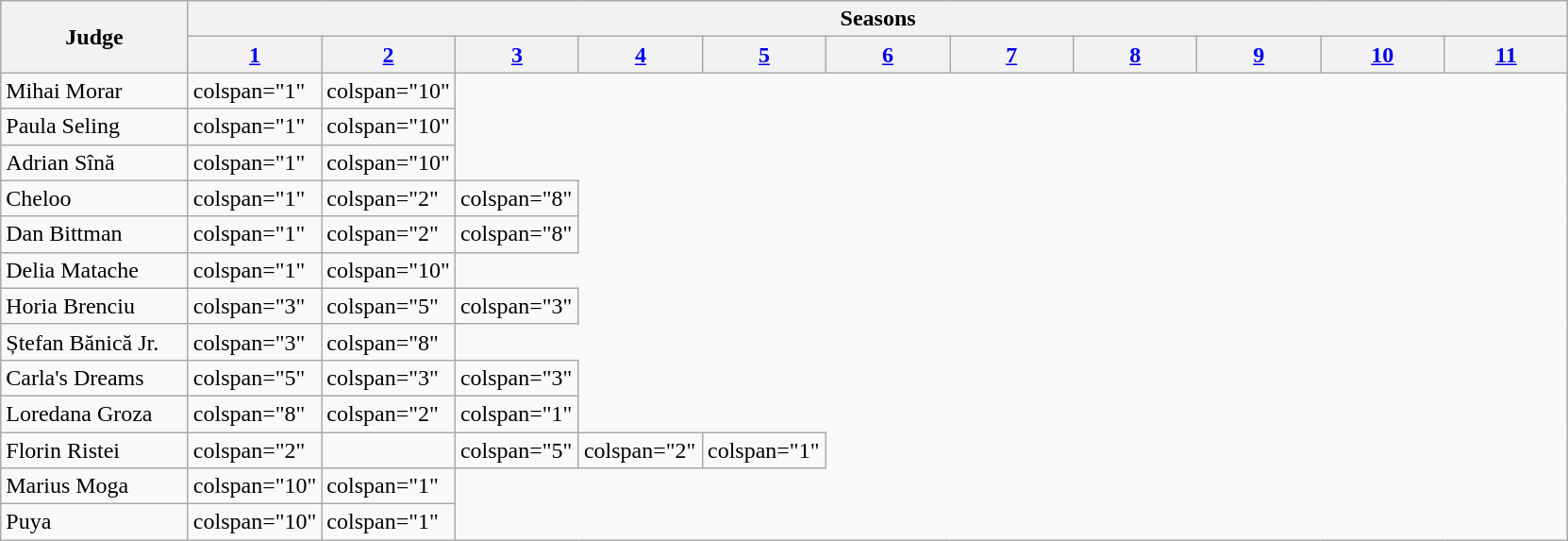<table class="wikitable" width:"80%">
<tr>
<th rowspan="2"  width="125">Judge</th>
<th colspan=11 style=text-align:center;>Seasons</th>
</tr>
<tr>
<th ! width="80"><a href='#'>1</a></th>
<th width="80"><a href='#'>2</a></th>
<th width="80"><a href='#'>3</a></th>
<th width="80"><a href='#'>4</a></th>
<th width="80"><a href='#'>5</a></th>
<th width="80"><a href='#'>6</a></th>
<th width="80"><a href='#'>7</a></th>
<th width="80"><a href='#'>8</a></th>
<th width="80"><a href='#'>9</a></th>
<th width="80"><a href='#'>10</a></th>
<th width="80"><a href='#'>11</a></th>
</tr>
<tr>
<td>Mihai Morar</td>
<td>colspan="1" </td>
<td>colspan="10" </td>
</tr>
<tr>
<td>Paula Seling</td>
<td>colspan="1" </td>
<td>colspan="10" </td>
</tr>
<tr>
<td>Adrian Sînă</td>
<td>colspan="1" </td>
<td>colspan="10" </td>
</tr>
<tr>
<td>Cheloo</td>
<td>colspan="1" </td>
<td>colspan="2" </td>
<td>colspan="8" </td>
</tr>
<tr>
<td>Dan Bittman</td>
<td>colspan="1" </td>
<td>colspan="2" </td>
<td>colspan="8" </td>
</tr>
<tr>
<td>Delia Matache</td>
<td>colspan="1" </td>
<td>colspan="10" </td>
</tr>
<tr>
<td>Horia Brenciu</td>
<td>colspan="3" </td>
<td>colspan="5" </td>
<td>colspan="3" </td>
</tr>
<tr>
<td>Ștefan Bănică Jr.</td>
<td>colspan="3" </td>
<td>colspan="8" </td>
</tr>
<tr>
<td>Carla's Dreams</td>
<td>colspan="5" </td>
<td>colspan="3" </td>
<td>colspan="3" </td>
</tr>
<tr>
<td>Loredana Groza</td>
<td>colspan="8" </td>
<td>colspan="2" </td>
<td>colspan="1" </td>
</tr>
<tr>
<td>Florin Ristei</td>
<td>colspan="2" </td>
<td></td>
<td>colspan="5" </td>
<td>colspan="2" </td>
<td>colspan="1" </td>
</tr>
<tr>
<td>Marius Moga</td>
<td>colspan="10" </td>
<td>colspan="1" </td>
</tr>
<tr>
<td>Puya</td>
<td>colspan="10" </td>
<td>colspan="1" </td>
</tr>
</table>
